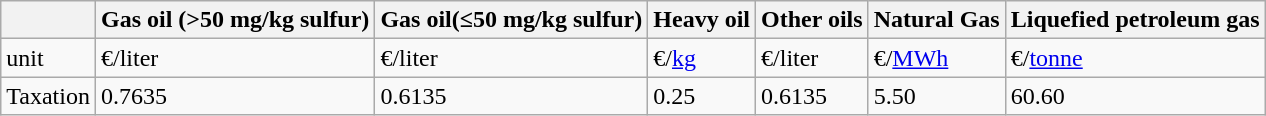<table class="wikitable">
<tr>
<th></th>
<th>Gas oil (>50 mg/kg sulfur)</th>
<th>Gas oil(≤50 mg/kg sulfur)</th>
<th>Heavy oil</th>
<th>Other oils</th>
<th>Natural Gas</th>
<th>Liquefied petroleum gas</th>
</tr>
<tr>
<td>unit</td>
<td>€/liter</td>
<td>€/liter</td>
<td>€/<a href='#'>kg</a></td>
<td>€/liter</td>
<td>€/<a href='#'>MWh</a></td>
<td>€/<a href='#'>tonne</a></td>
</tr>
<tr>
<td>Taxation</td>
<td>0.7635</td>
<td>0.6135</td>
<td>0.25</td>
<td>0.6135</td>
<td>5.50</td>
<td>60.60<br></td>
</tr>
</table>
